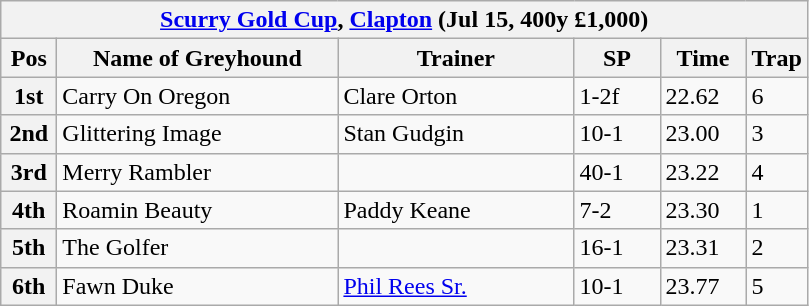<table class="wikitable">
<tr>
<th colspan="6"><a href='#'>Scurry Gold Cup</a>, <a href='#'>Clapton</a> (Jul 15, 400y £1,000)</th>
</tr>
<tr>
<th width=30>Pos</th>
<th width=180>Name of Greyhound</th>
<th width=150>Trainer</th>
<th width=50>SP</th>
<th width=50>Time</th>
<th width=30>Trap</th>
</tr>
<tr>
<th>1st</th>
<td>Carry On Oregon</td>
<td>Clare Orton</td>
<td>1-2f</td>
<td>22.62</td>
<td>6</td>
</tr>
<tr>
<th>2nd</th>
<td>Glittering Image</td>
<td>Stan Gudgin</td>
<td>10-1</td>
<td>23.00</td>
<td>3</td>
</tr>
<tr>
<th>3rd</th>
<td>Merry Rambler</td>
<td></td>
<td>40-1</td>
<td>23.22</td>
<td>4</td>
</tr>
<tr>
<th>4th</th>
<td>Roamin Beauty</td>
<td>Paddy Keane</td>
<td>7-2</td>
<td>23.30</td>
<td>1</td>
</tr>
<tr>
<th>5th</th>
<td>The Golfer</td>
<td></td>
<td>16-1</td>
<td>23.31</td>
<td>2</td>
</tr>
<tr>
<th>6th</th>
<td>Fawn Duke</td>
<td><a href='#'>Phil Rees Sr.</a></td>
<td>10-1</td>
<td>23.77</td>
<td>5</td>
</tr>
</table>
